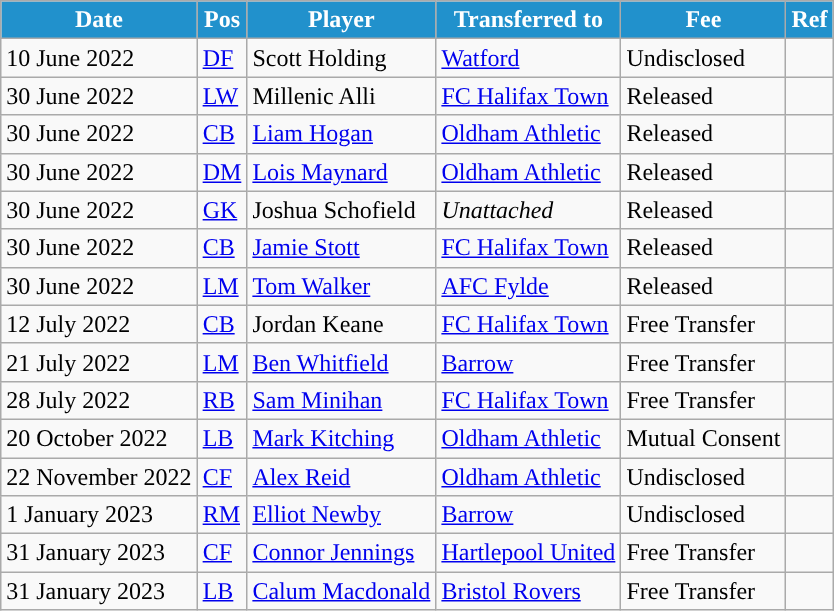<table class="wikitable plainrowheaders sortable">
<tr>
<th style="background:#2191CC; color:#ffffff; ">Date</th>
<th style="background:#2191CC; color:#ffffff; ">Pos</th>
<th style="background:#2191CC; color:#ffffff; ">Player</th>
<th style="background:#2191CC; color:#ffffff; ">Transferred to</th>
<th style="background:#2191CC; color:#ffffff; ">Fee</th>
<th style="background:#2191CC; color:#ffffff; ">Ref</th>
</tr>
<tr>
<td>10 June 2022</td>
<td><a href='#'>DF</a></td>
<td> Scott Holding</td>
<td> <a href='#'>Watford</a></td>
<td>Undisclosed</td>
<td></td>
</tr>
<tr>
<td>30 June 2022</td>
<td><a href='#'>LW</a></td>
<td> Millenic Alli</td>
<td> <a href='#'>FC Halifax Town</a></td>
<td>Released</td>
<td></td>
</tr>
<tr>
<td>30 June 2022</td>
<td><a href='#'>CB</a></td>
<td> <a href='#'>Liam Hogan</a></td>
<td> <a href='#'>Oldham Athletic</a></td>
<td>Released</td>
<td></td>
</tr>
<tr>
<td>30 June 2022</td>
<td><a href='#'>DM</a></td>
<td> <a href='#'>Lois Maynard</a></td>
<td> <a href='#'>Oldham Athletic</a></td>
<td>Released</td>
<td></td>
</tr>
<tr>
<td>30 June 2022</td>
<td><a href='#'>GK</a></td>
<td> Joshua Schofield</td>
<td> <em>Unattached</em></td>
<td>Released</td>
<td></td>
</tr>
<tr>
<td>30 June 2022</td>
<td><a href='#'>CB</a></td>
<td> <a href='#'>Jamie Stott</a></td>
<td> <a href='#'>FC Halifax Town</a></td>
<td>Released</td>
<td></td>
</tr>
<tr>
<td>30 June 2022</td>
<td><a href='#'>LM</a></td>
<td> <a href='#'>Tom Walker</a></td>
<td> <a href='#'>AFC Fylde</a></td>
<td>Released</td>
<td></td>
</tr>
<tr>
<td>12 July 2022</td>
<td><a href='#'>CB</a></td>
<td> Jordan Keane</td>
<td> <a href='#'>FC Halifax Town</a></td>
<td>Free Transfer</td>
<td></td>
</tr>
<tr>
<td>21 July 2022</td>
<td><a href='#'>LM</a></td>
<td> <a href='#'>Ben Whitfield</a></td>
<td> <a href='#'>Barrow</a></td>
<td>Free Transfer</td>
<td></td>
</tr>
<tr>
<td>28 July 2022</td>
<td><a href='#'>RB</a></td>
<td> <a href='#'>Sam Minihan</a></td>
<td> <a href='#'>FC Halifax Town</a></td>
<td>Free Transfer</td>
<td></td>
</tr>
<tr>
<td>20 October 2022</td>
<td><a href='#'>LB</a></td>
<td> <a href='#'>Mark Kitching</a></td>
<td> <a href='#'>Oldham Athletic</a></td>
<td>Mutual Consent</td>
<td></td>
</tr>
<tr>
<td>22 November 2022</td>
<td><a href='#'>CF</a></td>
<td> <a href='#'>Alex Reid</a></td>
<td> <a href='#'>Oldham Athletic</a></td>
<td>Undisclosed</td>
<td></td>
</tr>
<tr>
<td>1 January 2023</td>
<td><a href='#'>RM</a></td>
<td> <a href='#'>Elliot Newby</a></td>
<td> <a href='#'>Barrow</a></td>
<td>Undisclosed</td>
<td></td>
</tr>
<tr>
<td>31 January 2023</td>
<td><a href='#'>CF</a></td>
<td> <a href='#'>Connor Jennings</a></td>
<td> <a href='#'>Hartlepool United</a></td>
<td>Free Transfer</td>
<td></td>
</tr>
<tr>
<td>31 January 2023</td>
<td><a href='#'>LB</a></td>
<td> <a href='#'>Calum Macdonald</a></td>
<td> <a href='#'>Bristol Rovers</a></td>
<td>Free Transfer</td>
<td></td>
</tr>
</table>
